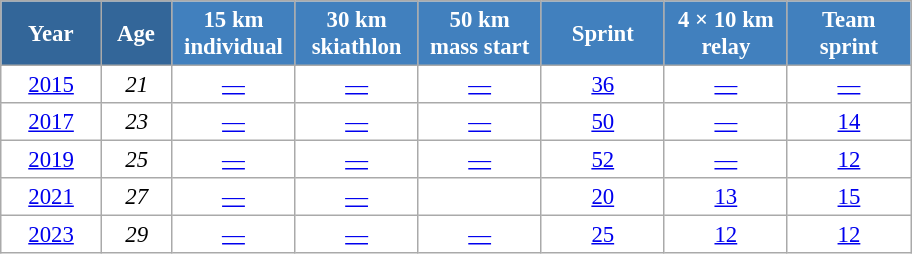<table class="wikitable" style="font-size:95%; text-align:center; border:grey solid 1px; border-collapse:collapse; background:#ffffff;">
<tr>
<th style="background-color:#369; color:white; width:60px;"> Year </th>
<th style="background-color:#369; color:white; width:40px;"> Age </th>
<th style="background-color:#4180be; color:white; width:75px;"> 15 km <br> individual </th>
<th style="background-color:#4180be; color:white; width:75px;"> 30 km <br> skiathlon </th>
<th style="background-color:#4180be; color:white; width:75px;"> 50 km <br> mass start </th>
<th style="background-color:#4180be; color:white; width:75px;"> Sprint </th>
<th style="background-color:#4180be; color:white; width:75px;"> 4 × 10 km <br> relay </th>
<th style="background-color:#4180be; color:white; width:75px;"> Team <br> sprint </th>
</tr>
<tr>
<td><a href='#'>2015</a></td>
<td><em>21</em></td>
<td><a href='#'>—</a></td>
<td><a href='#'>—</a></td>
<td><a href='#'>—</a></td>
<td><a href='#'>36</a></td>
<td><a href='#'>—</a></td>
<td><a href='#'>—</a></td>
</tr>
<tr>
<td><a href='#'>2017</a></td>
<td><em>23</em></td>
<td><a href='#'>—</a></td>
<td><a href='#'>—</a></td>
<td><a href='#'>—</a></td>
<td><a href='#'>50</a></td>
<td><a href='#'>—</a></td>
<td><a href='#'>14</a></td>
</tr>
<tr>
<td><a href='#'>2019</a></td>
<td><em>25</em></td>
<td><a href='#'>—</a></td>
<td><a href='#'>—</a></td>
<td><a href='#'>—</a></td>
<td><a href='#'>52</a></td>
<td><a href='#'>—</a></td>
<td><a href='#'>12</a></td>
</tr>
<tr>
<td><a href='#'>2021</a></td>
<td><em>27</em></td>
<td><a href='#'>—</a></td>
<td><a href='#'>—</a></td>
<td><a href='#'></a></td>
<td><a href='#'>20</a></td>
<td><a href='#'>13</a></td>
<td><a href='#'>15</a></td>
</tr>
<tr>
<td><a href='#'>2023</a></td>
<td><em>29</em></td>
<td><a href='#'>—</a></td>
<td><a href='#'>—</a></td>
<td><a href='#'>—</a></td>
<td><a href='#'>25</a></td>
<td><a href='#'>12</a></td>
<td><a href='#'>12</a></td>
</tr>
</table>
